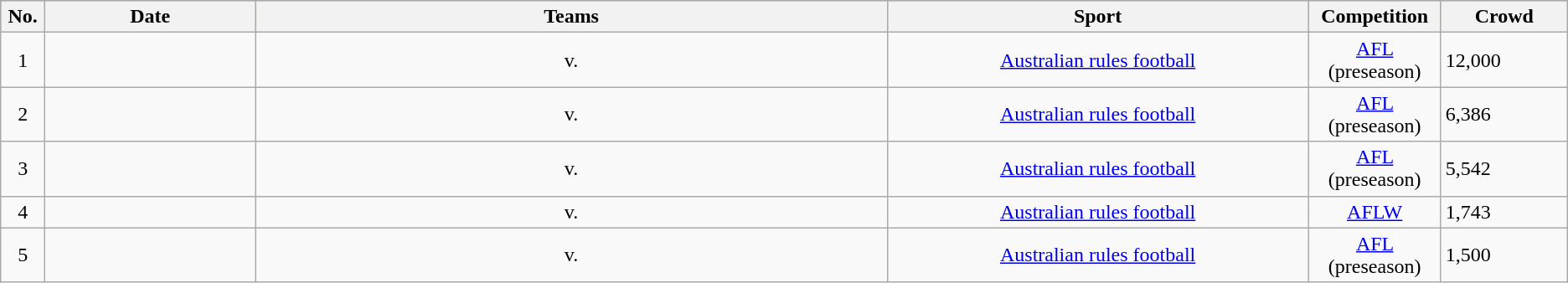<table class="wikitable sortable">
<tr style="background:#bdb76b;">
<th width=1%>No.</th>
<th width=10%>Date</th>
<th width=30%>Teams</th>
<th width=20%>Sport</th>
<th width=3%>Competition</th>
<th width=6%>Crowd</th>
</tr>
<tr>
<td align=center>1</td>
<td align=center></td>
<td align=center> v. </td>
<td align=center><a href='#'>Australian rules football</a></td>
<td align=center><a href='#'>AFL</a> (preseason)</td>
<td>12,000</td>
</tr>
<tr>
<td align=center>2</td>
<td align=center></td>
<td align=center> v. </td>
<td align=center><a href='#'>Australian rules football</a></td>
<td align=center><a href='#'>AFL</a> (preseason)</td>
<td>6,386</td>
</tr>
<tr>
<td align=center>3</td>
<td align=center></td>
<td align=center> v. </td>
<td align=center><a href='#'>Australian rules football</a></td>
<td align=center><a href='#'>AFL</a> (preseason)</td>
<td>5,542</td>
</tr>
<tr>
<td align=center>4</td>
<td align=center></td>
<td align=center> v. </td>
<td align=center><a href='#'>Australian rules football</a></td>
<td align=center><a href='#'>AFLW</a></td>
<td>1,743</td>
</tr>
<tr>
<td align=center>5</td>
<td align=center></td>
<td align=center> v. </td>
<td align=center><a href='#'>Australian rules football</a></td>
<td align=center><a href='#'>AFL</a> (preseason)</td>
<td>1,500</td>
</tr>
</table>
